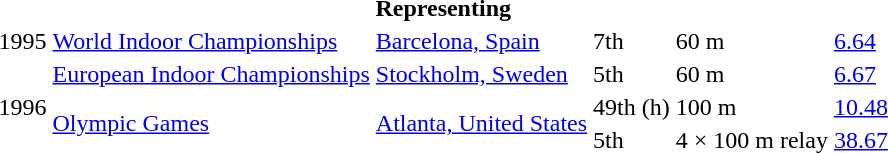<table>
<tr>
<th colspan="6">Representing </th>
</tr>
<tr>
<td>1995</td>
<td><a href='#'>World Indoor Championships</a></td>
<td><a href='#'>Barcelona, Spain</a></td>
<td>7th</td>
<td>60 m</td>
<td><a href='#'>6.64</a></td>
</tr>
<tr>
<td rowspan=3>1996</td>
<td><a href='#'>European Indoor Championships</a></td>
<td><a href='#'>Stockholm, Sweden</a></td>
<td>5th</td>
<td>60 m</td>
<td><a href='#'>6.67</a></td>
</tr>
<tr>
<td rowspan=2><a href='#'>Olympic Games</a></td>
<td rowspan=2><a href='#'>Atlanta, United States</a></td>
<td>49th (h)</td>
<td>100 m</td>
<td><a href='#'>10.48</a></td>
</tr>
<tr>
<td>5th</td>
<td>4 × 100 m relay</td>
<td><a href='#'>38.67</a></td>
</tr>
</table>
